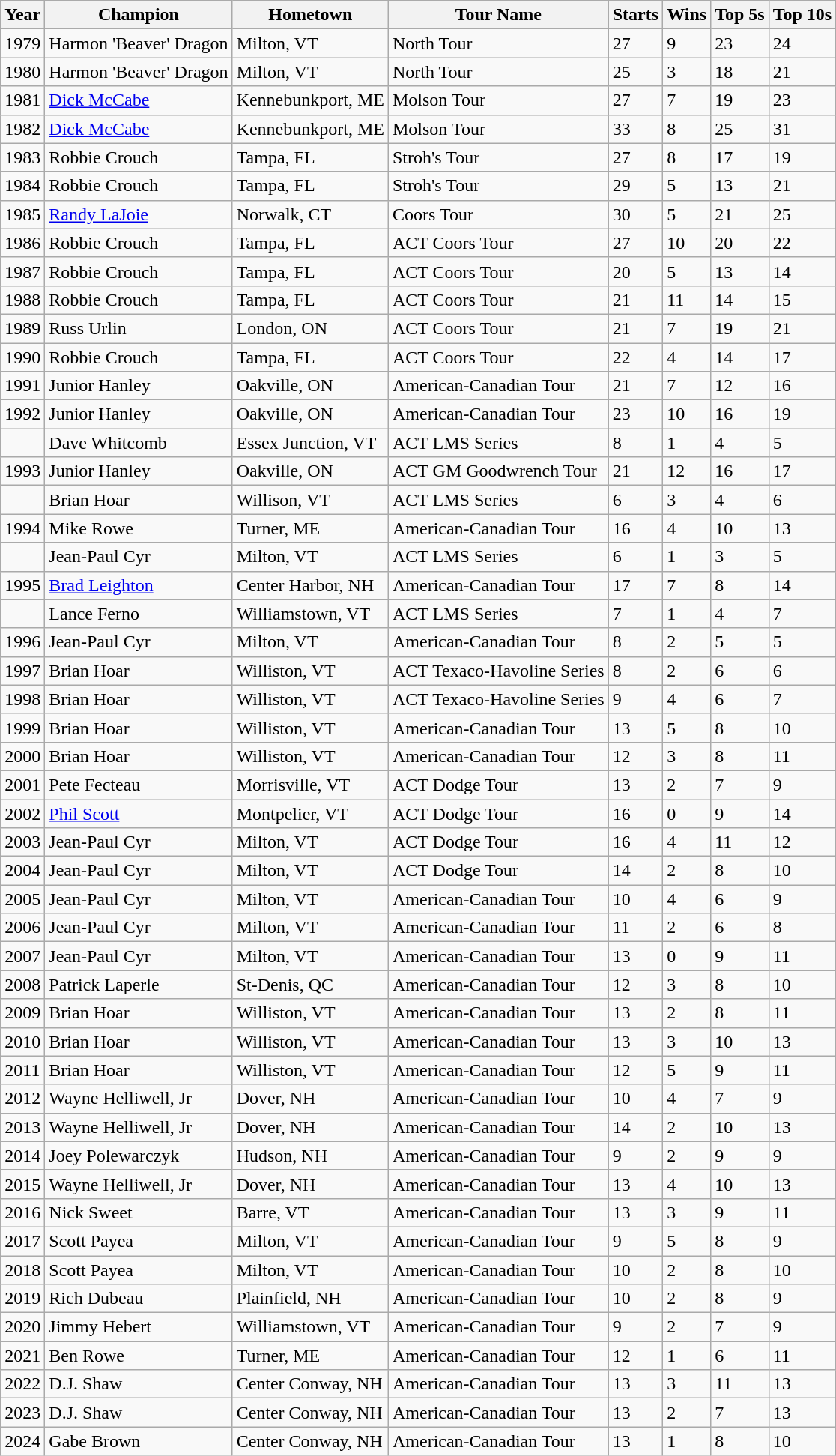<table class="wikitable">
<tr ">
<th>Year</th>
<th>Champion</th>
<th>Hometown</th>
<th>Tour Name</th>
<th>Starts</th>
<th>Wins</th>
<th>Top 5s</th>
<th>Top 10s</th>
</tr>
<tr>
<td>1979</td>
<td>Harmon 'Beaver' Dragon</td>
<td>Milton, VT</td>
<td>North Tour</td>
<td>27</td>
<td>9</td>
<td>23</td>
<td>24</td>
</tr>
<tr>
<td>1980</td>
<td>Harmon 'Beaver' Dragon</td>
<td>Milton, VT</td>
<td>North Tour</td>
<td>25</td>
<td>3</td>
<td>18</td>
<td>21</td>
</tr>
<tr>
<td>1981</td>
<td><a href='#'>Dick McCabe</a></td>
<td>Kennebunkport, ME</td>
<td>Molson Tour</td>
<td>27</td>
<td>7</td>
<td>19</td>
<td>23</td>
</tr>
<tr>
<td>1982</td>
<td><a href='#'>Dick McCabe</a></td>
<td>Kennebunkport, ME</td>
<td>Molson Tour</td>
<td>33</td>
<td>8</td>
<td>25</td>
<td>31</td>
</tr>
<tr>
<td>1983</td>
<td>Robbie Crouch</td>
<td>Tampa, FL</td>
<td>Stroh's Tour</td>
<td>27</td>
<td>8</td>
<td>17</td>
<td>19</td>
</tr>
<tr>
<td>1984</td>
<td>Robbie Crouch</td>
<td>Tampa, FL</td>
<td>Stroh's Tour</td>
<td>29</td>
<td>5</td>
<td>13</td>
<td>21</td>
</tr>
<tr>
<td>1985</td>
<td><a href='#'>Randy LaJoie</a></td>
<td>Norwalk, CT</td>
<td>Coors Tour</td>
<td>30</td>
<td>5</td>
<td>21</td>
<td>25</td>
</tr>
<tr>
<td>1986</td>
<td>Robbie Crouch</td>
<td>Tampa, FL</td>
<td>ACT Coors Tour</td>
<td>27</td>
<td>10</td>
<td>20</td>
<td>22</td>
</tr>
<tr>
<td>1987</td>
<td>Robbie Crouch</td>
<td>Tampa, FL</td>
<td>ACT Coors Tour</td>
<td>20</td>
<td>5</td>
<td>13</td>
<td>14</td>
</tr>
<tr>
<td>1988</td>
<td>Robbie Crouch</td>
<td>Tampa, FL</td>
<td>ACT Coors Tour</td>
<td>21</td>
<td>11</td>
<td>14</td>
<td>15</td>
</tr>
<tr>
<td>1989</td>
<td>Russ Urlin</td>
<td>London, ON</td>
<td>ACT Coors Tour</td>
<td>21</td>
<td>7</td>
<td>19</td>
<td>21</td>
</tr>
<tr>
<td>1990</td>
<td>Robbie Crouch</td>
<td>Tampa, FL</td>
<td>ACT Coors Tour</td>
<td>22</td>
<td>4</td>
<td>14</td>
<td>17</td>
</tr>
<tr>
<td>1991</td>
<td>Junior Hanley</td>
<td>Oakville, ON</td>
<td>American-Canadian Tour</td>
<td>21</td>
<td>7</td>
<td>12</td>
<td>16</td>
</tr>
<tr>
<td>1992</td>
<td>Junior Hanley</td>
<td>Oakville, ON</td>
<td>American-Canadian Tour</td>
<td>23</td>
<td>10</td>
<td>16</td>
<td>19</td>
</tr>
<tr>
<td></td>
<td>Dave Whitcomb</td>
<td>Essex Junction, VT</td>
<td>ACT LMS Series</td>
<td>8</td>
<td>1</td>
<td>4</td>
<td>5</td>
</tr>
<tr>
<td>1993</td>
<td>Junior Hanley</td>
<td>Oakville, ON</td>
<td>ACT GM Goodwrench Tour</td>
<td>21</td>
<td>12</td>
<td>16</td>
<td>17</td>
</tr>
<tr>
<td></td>
<td>Brian Hoar</td>
<td>Willison, VT</td>
<td>ACT LMS Series</td>
<td>6</td>
<td>3</td>
<td>4</td>
<td>6</td>
</tr>
<tr>
<td>1994</td>
<td>Mike Rowe</td>
<td>Turner, ME</td>
<td>American-Canadian Tour</td>
<td>16</td>
<td>4</td>
<td>10</td>
<td>13</td>
</tr>
<tr>
<td></td>
<td>Jean-Paul Cyr</td>
<td>Milton, VT</td>
<td>ACT LMS Series</td>
<td>6</td>
<td>1</td>
<td>3</td>
<td>5</td>
</tr>
<tr>
<td>1995</td>
<td><a href='#'>Brad Leighton</a></td>
<td>Center Harbor, NH</td>
<td>American-Canadian Tour</td>
<td>17</td>
<td>7</td>
<td>8</td>
<td>14</td>
</tr>
<tr>
<td></td>
<td>Lance Ferno</td>
<td>Williamstown, VT</td>
<td>ACT LMS Series</td>
<td>7</td>
<td>1</td>
<td>4</td>
<td>7</td>
</tr>
<tr>
<td>1996</td>
<td>Jean-Paul Cyr</td>
<td>Milton, VT</td>
<td>American-Canadian Tour</td>
<td>8</td>
<td>2</td>
<td>5</td>
<td>5</td>
</tr>
<tr>
<td>1997</td>
<td>Brian Hoar</td>
<td>Williston, VT</td>
<td>ACT Texaco-Havoline Series</td>
<td>8</td>
<td>2</td>
<td>6</td>
<td>6</td>
</tr>
<tr>
<td>1998</td>
<td>Brian Hoar</td>
<td>Williston, VT</td>
<td>ACT Texaco-Havoline Series</td>
<td>9</td>
<td>4</td>
<td>6</td>
<td>7</td>
</tr>
<tr>
<td>1999</td>
<td>Brian Hoar</td>
<td>Williston, VT</td>
<td>American-Canadian Tour</td>
<td>13</td>
<td>5</td>
<td>8</td>
<td>10</td>
</tr>
<tr>
<td>2000</td>
<td>Brian Hoar</td>
<td>Williston, VT</td>
<td>American-Canadian Tour</td>
<td>12</td>
<td>3</td>
<td>8</td>
<td>11</td>
</tr>
<tr>
<td>2001</td>
<td>Pete Fecteau</td>
<td>Morrisville, VT</td>
<td>ACT Dodge Tour</td>
<td>13</td>
<td>2</td>
<td>7</td>
<td>9</td>
</tr>
<tr>
<td>2002</td>
<td><a href='#'>Phil Scott</a></td>
<td>Montpelier, VT</td>
<td>ACT Dodge Tour</td>
<td>16</td>
<td>0</td>
<td>9</td>
<td>14</td>
</tr>
<tr>
<td>2003</td>
<td>Jean-Paul Cyr</td>
<td>Milton, VT</td>
<td>ACT Dodge Tour</td>
<td>16</td>
<td>4</td>
<td>11</td>
<td>12</td>
</tr>
<tr>
<td>2004</td>
<td>Jean-Paul Cyr</td>
<td>Milton, VT</td>
<td>ACT Dodge Tour</td>
<td>14</td>
<td>2</td>
<td>8</td>
<td>10</td>
</tr>
<tr>
<td>2005</td>
<td>Jean-Paul Cyr</td>
<td>Milton, VT</td>
<td>American-Canadian Tour</td>
<td>10</td>
<td>4</td>
<td>6</td>
<td>9</td>
</tr>
<tr>
<td>2006</td>
<td>Jean-Paul Cyr</td>
<td>Milton, VT</td>
<td>American-Canadian Tour</td>
<td>11</td>
<td>2</td>
<td>6</td>
<td>8</td>
</tr>
<tr>
<td>2007</td>
<td>Jean-Paul Cyr</td>
<td>Milton, VT</td>
<td>American-Canadian Tour</td>
<td>13</td>
<td>0</td>
<td>9</td>
<td>11</td>
</tr>
<tr>
<td>2008</td>
<td>Patrick Laperle</td>
<td>St-Denis, QC</td>
<td>American-Canadian Tour</td>
<td>12</td>
<td>3</td>
<td>8</td>
<td>10</td>
</tr>
<tr>
<td>2009</td>
<td>Brian Hoar</td>
<td>Williston, VT</td>
<td>American-Canadian Tour</td>
<td>13</td>
<td>2</td>
<td>8</td>
<td>11</td>
</tr>
<tr>
<td>2010</td>
<td>Brian Hoar</td>
<td>Williston, VT</td>
<td>American-Canadian Tour</td>
<td>13</td>
<td>3</td>
<td>10</td>
<td>13</td>
</tr>
<tr>
<td>2011</td>
<td>Brian Hoar</td>
<td>Williston, VT</td>
<td>American-Canadian Tour</td>
<td>12</td>
<td>5</td>
<td>9</td>
<td>11</td>
</tr>
<tr>
<td>2012</td>
<td>Wayne Helliwell, Jr</td>
<td>Dover, NH</td>
<td>American-Canadian Tour</td>
<td>10</td>
<td>4</td>
<td>7</td>
<td>9</td>
</tr>
<tr>
<td>2013</td>
<td>Wayne Helliwell, Jr</td>
<td>Dover, NH</td>
<td>American-Canadian Tour</td>
<td>14</td>
<td>2</td>
<td>10</td>
<td>13</td>
</tr>
<tr>
<td>2014</td>
<td>Joey Polewarczyk</td>
<td>Hudson, NH</td>
<td>American-Canadian Tour</td>
<td>9</td>
<td>2</td>
<td>9</td>
<td>9</td>
</tr>
<tr>
<td>2015</td>
<td>Wayne Helliwell, Jr</td>
<td>Dover, NH</td>
<td>American-Canadian Tour</td>
<td>13</td>
<td>4</td>
<td>10</td>
<td>13</td>
</tr>
<tr>
<td>2016</td>
<td>Nick Sweet</td>
<td>Barre, VT</td>
<td>American-Canadian Tour</td>
<td>13</td>
<td>3</td>
<td>9</td>
<td>11</td>
</tr>
<tr>
<td>2017</td>
<td>Scott Payea</td>
<td>Milton, VT</td>
<td>American-Canadian Tour</td>
<td>9</td>
<td>5</td>
<td>8</td>
<td>9</td>
</tr>
<tr>
<td>2018</td>
<td>Scott Payea</td>
<td>Milton, VT</td>
<td>American-Canadian Tour</td>
<td>10</td>
<td>2</td>
<td>8</td>
<td>10</td>
</tr>
<tr>
<td>2019</td>
<td>Rich Dubeau</td>
<td>Plainfield, NH</td>
<td>American-Canadian Tour</td>
<td>10</td>
<td>2</td>
<td>8</td>
<td>9</td>
</tr>
<tr>
<td>2020</td>
<td>Jimmy Hebert</td>
<td>Williamstown, VT</td>
<td>American-Canadian Tour</td>
<td>9</td>
<td>2</td>
<td>7</td>
<td>9</td>
</tr>
<tr>
<td>2021</td>
<td>Ben Rowe</td>
<td>Turner, ME</td>
<td>American-Canadian Tour</td>
<td>12</td>
<td>1</td>
<td>6</td>
<td>11</td>
</tr>
<tr>
<td>2022</td>
<td>D.J. Shaw</td>
<td>Center Conway, NH</td>
<td>American-Canadian Tour</td>
<td>13</td>
<td>3</td>
<td>11</td>
<td>13</td>
</tr>
<tr>
<td>2023</td>
<td>D.J. Shaw</td>
<td>Center Conway, NH</td>
<td>American-Canadian Tour</td>
<td>13</td>
<td>2</td>
<td>7</td>
<td>13</td>
</tr>
<tr>
<td>2024</td>
<td>Gabe Brown</td>
<td>Center Conway, NH</td>
<td>American-Canadian Tour</td>
<td>13</td>
<td>1</td>
<td>8</td>
<td>10</td>
</tr>
</table>
